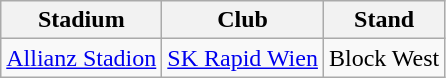<table class="wikitable">
<tr>
<th>Stadium</th>
<th>Club</th>
<th>Stand</th>
</tr>
<tr>
<td style="text-align:left;"><a href='#'>Allianz Stadion</a></td>
<td><a href='#'>SK Rapid Wien</a></td>
<td>Block West</td>
</tr>
</table>
